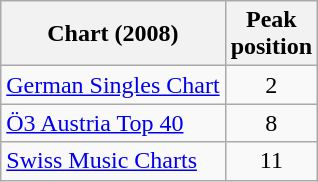<table class="wikitable">
<tr>
<th>Chart (2008)</th>
<th>Peak<br>position</th>
</tr>
<tr>
<td><a href='#'>German Singles Chart</a></td>
<td style="text-align:center;">2</td>
</tr>
<tr>
<td><a href='#'>Ö3 Austria Top 40</a></td>
<td style="text-align:center;">8</td>
</tr>
<tr>
<td><a href='#'>Swiss Music Charts</a></td>
<td style="text-align:center;">11</td>
</tr>
</table>
